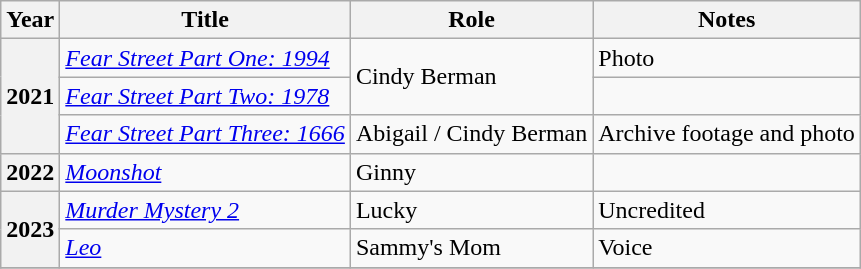<table class="wikitable plainrowheaders sortable"  style=font-size:100%>
<tr>
<th scope="col">Year</th>
<th scope="col">Title</th>
<th scope="col">Role</th>
<th scope="col">Notes</th>
</tr>
<tr>
<th scope=row rowspan="3">2021</th>
<td><em><a href='#'>Fear Street Part One: 1994</a></em></td>
<td rowspan="2">Cindy Berman</td>
<td>Photo</td>
</tr>
<tr>
<td><em><a href='#'>Fear Street Part Two: 1978</a></em></td>
<td></td>
</tr>
<tr>
<td><em><a href='#'>Fear Street Part Three: 1666</a></em></td>
<td>Abigail / Cindy Berman</td>
<td>Archive footage and photo</td>
</tr>
<tr>
<th scope=row>2022</th>
<td><em><a href='#'>Moonshot</a></em></td>
<td>Ginny</td>
<td></td>
</tr>
<tr>
<th scope=row rowspan="2">2023</th>
<td><em><a href='#'>Murder Mystery 2</a></em></td>
<td>Lucky</td>
<td>Uncredited</td>
</tr>
<tr>
<td><em><a href='#'>Leo</a></em></td>
<td>Sammy's Mom</td>
<td>Voice</td>
</tr>
<tr>
</tr>
</table>
